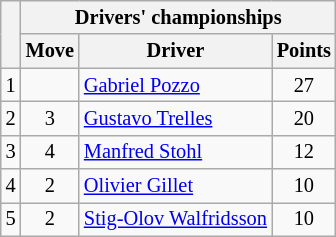<table class="wikitable" style="font-size:85%;">
<tr>
<th rowspan="2"></th>
<th colspan="3">Drivers' championships</th>
</tr>
<tr>
<th>Move</th>
<th>Driver</th>
<th>Points</th>
</tr>
<tr>
<td align="center">1</td>
<td align="center"></td>
<td> <a href='#'>Gabriel Pozzo</a></td>
<td align="center">27</td>
</tr>
<tr>
<td align="center">2</td>
<td align="center"> 3</td>
<td> <a href='#'>Gustavo Trelles</a></td>
<td align="center">20</td>
</tr>
<tr>
<td align="center">3</td>
<td align="center"> 4</td>
<td> <a href='#'>Manfred Stohl</a></td>
<td align="center">12</td>
</tr>
<tr>
<td align="center">4</td>
<td align="center"> 2</td>
<td> <a href='#'>Olivier Gillet</a></td>
<td align="center">10</td>
</tr>
<tr>
<td align="center">5</td>
<td align="center"> 2</td>
<td> <a href='#'>Stig-Olov Walfridsson</a></td>
<td align="center">10</td>
</tr>
</table>
